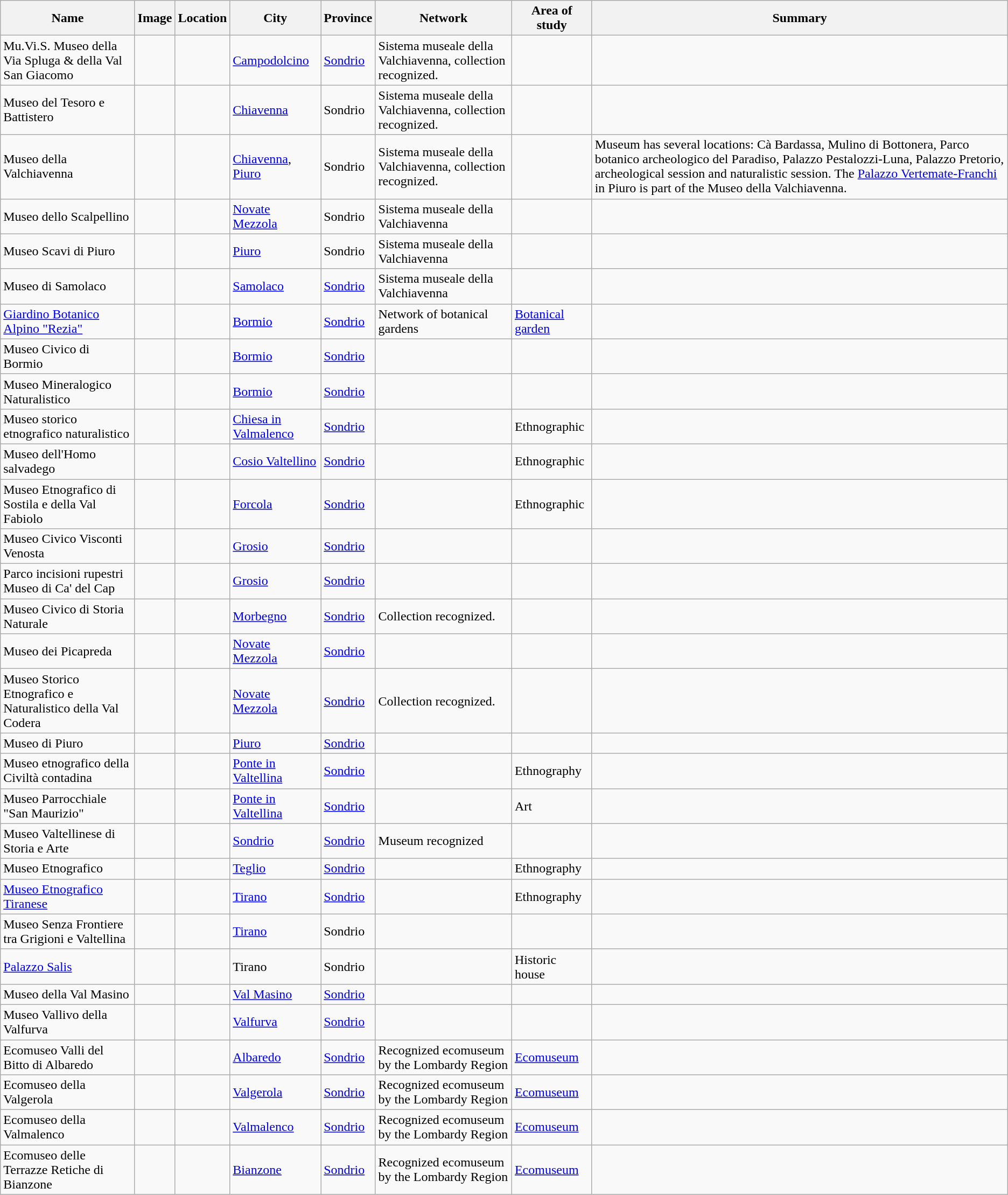<table class="wikitable sortable">
<tr>
<th>Name</th>
<th>Image</th>
<th>Location</th>
<th>City</th>
<th>Province</th>
<th>Network</th>
<th>Area of study</th>
<th>Summary</th>
</tr>
<tr>
<td>Mu.Vi.S. Museo della Via Spluga & della Val San Giacomo</td>
<td></td>
<td></td>
<td><a href='#'>Campodolcino</a></td>
<td><a href='#'>Sondrio</a></td>
<td>Sistema museale della Valchiavenna, collection recognized.</td>
<td></td>
<td></td>
</tr>
<tr>
<td>Museo del Tesoro e Battistero</td>
<td></td>
<td></td>
<td><a href='#'>Chiavenna</a></td>
<td>Sondrio</td>
<td>Sistema museale della Valchiavenna, collection recognized.</td>
<td></td>
<td></td>
</tr>
<tr>
<td>Museo della Valchiavenna</td>
<td></td>
<td></td>
<td><a href='#'>Chiavenna</a>, <a href='#'>Piuro</a></td>
<td>Sondrio</td>
<td>Sistema museale della Valchiavenna, collection recognized.</td>
<td></td>
<td>Museum has several locations: Cà Bardassa, Mulino di Bottonera, Parco botanico archeologico del Paradiso, Palazzo Pestalozzi-Luna, Palazzo Pretorio, archeological session and naturalistic session. The <a href='#'>Palazzo Vertemate-Franchi</a> in Piuro is part of the Museo della Valchiavenna.</td>
</tr>
<tr>
<td>Museo dello Scalpellino</td>
<td></td>
<td></td>
<td><a href='#'>Novate Mezzola</a></td>
<td>Sondrio</td>
<td>Sistema museale della Valchiavenna</td>
<td></td>
<td></td>
</tr>
<tr>
<td>Museo Scavi di Piuro</td>
<td></td>
<td></td>
<td><a href='#'>Piuro</a></td>
<td>Sondrio</td>
<td>Sistema museale della Valchiavenna</td>
<td></td>
<td></td>
</tr>
<tr>
<td>Museo di Samolaco</td>
<td></td>
<td></td>
<td><a href='#'>Samolaco</a></td>
<td><a href='#'>Sondrio</a></td>
<td>Sistema museale della Valchiavenna</td>
<td></td>
<td></td>
</tr>
<tr>
<td><a href='#'>Giardino Botanico Alpino "Rezia"</a></td>
<td></td>
<td></td>
<td><a href='#'>Bormio</a></td>
<td><a href='#'>Sondrio</a></td>
<td>Network of botanical gardens</td>
<td><a href='#'>Botanical garden</a></td>
<td></td>
</tr>
<tr>
<td>Museo Civico di Bormio</td>
<td></td>
<td></td>
<td><a href='#'>Bormio</a></td>
<td><a href='#'>Sondrio</a></td>
<td></td>
<td></td>
<td></td>
</tr>
<tr>
<td>Museo Mineralogico Naturalistico</td>
<td></td>
<td></td>
<td><a href='#'>Bormio</a></td>
<td><a href='#'>Sondrio</a></td>
<td></td>
<td></td>
<td></td>
</tr>
<tr>
<td>Museo storico etnografico naturalistico</td>
<td></td>
<td></td>
<td><a href='#'>Chiesa in Valmalenco</a></td>
<td><a href='#'>Sondrio</a></td>
<td></td>
<td>Ethnographic</td>
<td></td>
</tr>
<tr>
<td>Museo dell'Homo salvadego</td>
<td></td>
<td></td>
<td><a href='#'>Cosio Valtellino</a></td>
<td><a href='#'>Sondrio</a></td>
<td></td>
<td>Ethnographic</td>
<td></td>
</tr>
<tr>
<td>Museo Etnografico di Sostila e della Val Fabiolo</td>
<td></td>
<td></td>
<td><a href='#'>Forcola</a></td>
<td><a href='#'>Sondrio</a></td>
<td></td>
<td>Ethnographic</td>
<td></td>
</tr>
<tr>
<td>Museo Civico Visconti Venosta</td>
<td></td>
<td></td>
<td><a href='#'>Grosio</a></td>
<td><a href='#'>Sondrio</a></td>
<td></td>
<td></td>
<td></td>
</tr>
<tr>
<td>Parco incisioni rupestri Museo di Ca' del Cap</td>
<td></td>
<td></td>
<td><a href='#'>Grosio</a></td>
<td><a href='#'>Sondrio</a></td>
<td></td>
<td></td>
<td></td>
</tr>
<tr>
<td>Museo Civico di Storia Naturale</td>
<td></td>
<td></td>
<td><a href='#'>Morbegno</a></td>
<td><a href='#'>Sondrio</a></td>
<td>Collection recognized.</td>
<td></td>
<td></td>
</tr>
<tr>
<td>Museo dei Picapreda</td>
<td></td>
<td></td>
<td><a href='#'>Novate Mezzola</a></td>
<td><a href='#'>Sondrio</a></td>
<td></td>
<td></td>
<td></td>
</tr>
<tr>
<td>Museo Storico Etnografico e Naturalistico della Val Codera</td>
<td></td>
<td></td>
<td><a href='#'>Novate Mezzola</a></td>
<td><a href='#'>Sondrio</a></td>
<td>Collection recognized.</td>
<td></td>
<td></td>
</tr>
<tr>
<td>Museo di Piuro</td>
<td></td>
<td></td>
<td><a href='#'>Piuro</a></td>
<td><a href='#'>Sondrio</a></td>
<td></td>
<td></td>
<td></td>
</tr>
<tr>
<td>Museo etnografico della Civiltà contadina</td>
<td></td>
<td></td>
<td><a href='#'>Ponte in Valtellina</a></td>
<td><a href='#'>Sondrio</a></td>
<td></td>
<td>Ethnography</td>
<td></td>
</tr>
<tr>
<td>Museo Parrocchiale "San Maurizio"</td>
<td></td>
<td></td>
<td><a href='#'>Ponte in Valtellina</a></td>
<td><a href='#'>Sondrio</a></td>
<td></td>
<td>Art</td>
<td></td>
</tr>
<tr>
<td>Museo Valtellinese di Storia e Arte</td>
<td></td>
<td></td>
<td><a href='#'>Sondrio</a></td>
<td><a href='#'>Sondrio</a></td>
<td>Museum recognized</td>
<td></td>
<td></td>
</tr>
<tr>
<td>Museo Etnografico</td>
<td></td>
<td></td>
<td><a href='#'>Teglio</a></td>
<td><a href='#'>Sondrio</a></td>
<td></td>
<td>Ethnography</td>
<td></td>
</tr>
<tr>
<td><a href='#'>Museo Etnografico Tiranese</a></td>
<td></td>
<td></td>
<td><a href='#'>Tirano</a></td>
<td><a href='#'>Sondrio</a></td>
<td></td>
<td>Ethnography</td>
<td></td>
</tr>
<tr>
<td>Museo Senza Frontiere tra Grigioni e Valtellina</td>
<td></td>
<td></td>
<td><a href='#'>Tirano</a></td>
<td>Sondrio</td>
<td></td>
<td></td>
<td></td>
</tr>
<tr>
<td><a href='#'>Palazzo Salis</a></td>
<td></td>
<td></td>
<td>Tirano</td>
<td>Sondrio</td>
<td></td>
<td>Historic house</td>
<td></td>
</tr>
<tr>
<td>Museo della Val Masino</td>
<td></td>
<td></td>
<td><a href='#'>Val Masino</a></td>
<td><a href='#'>Sondrio</a></td>
<td></td>
<td></td>
<td></td>
</tr>
<tr>
<td>Museo Vallivo della Valfurva</td>
<td></td>
<td></td>
<td><a href='#'>Valfurva</a></td>
<td><a href='#'>Sondrio</a></td>
<td></td>
<td></td>
<td></td>
</tr>
<tr>
<td>Ecomuseo Valli del Bitto di Albaredo</td>
<td></td>
<td></td>
<td><a href='#'>Albaredo</a></td>
<td><a href='#'>Sondrio</a></td>
<td>Recognized ecomuseum by the Lombardy Region</td>
<td><a href='#'>Ecomuseum</a></td>
<td></td>
</tr>
<tr>
<td>Ecomuseo della Valgerola</td>
<td></td>
<td></td>
<td><a href='#'>Valgerola</a></td>
<td><a href='#'>Sondrio</a></td>
<td>Recognized ecomuseum by the Lombardy Region</td>
<td><a href='#'>Ecomuseum</a></td>
<td></td>
</tr>
<tr>
<td>Ecomuseo della Valmalenco</td>
<td></td>
<td></td>
<td><a href='#'>Valmalenco</a></td>
<td><a href='#'>Sondrio</a></td>
<td>Recognized ecomuseum by the Lombardy Region</td>
<td><a href='#'>Ecomuseum</a></td>
<td></td>
</tr>
<tr>
<td>Ecomuseo delle Terrazze Retiche di Bianzone</td>
<td></td>
<td></td>
<td><a href='#'>Bianzone</a></td>
<td><a href='#'>Sondrio</a></td>
<td>Recognized ecomuseum by the Lombardy Region</td>
<td><a href='#'>Ecomuseum</a></td>
<td></td>
</tr>
</table>
